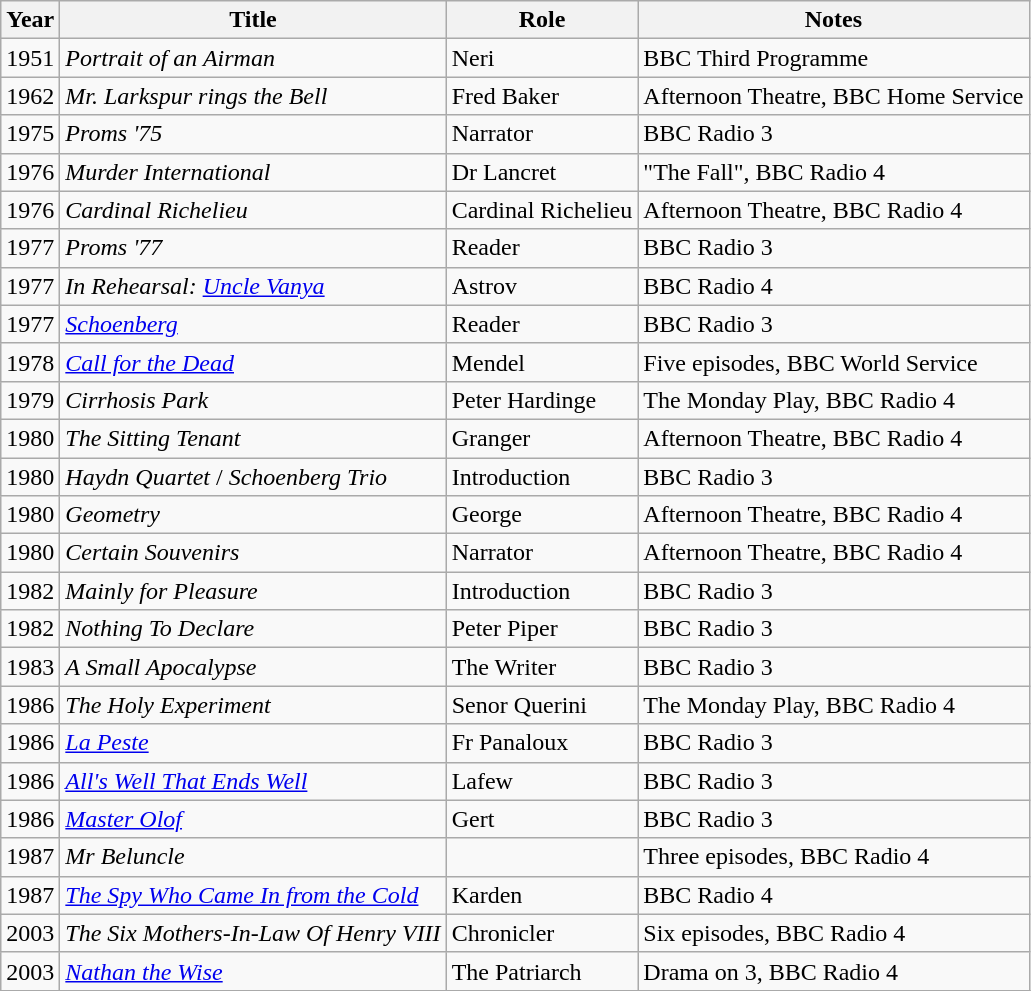<table class= "wikitable">
<tr>
<th>Year</th>
<th>Title</th>
<th>Role</th>
<th>Notes</th>
</tr>
<tr>
<td>1951</td>
<td><em>Portrait of an Airman</em></td>
<td>Neri</td>
<td>BBC Third Programme</td>
</tr>
<tr>
<td>1962</td>
<td><em>Mr. Larkspur rings the Bell</em></td>
<td>Fred Baker</td>
<td>Afternoon Theatre, BBC Home Service</td>
</tr>
<tr>
<td>1975</td>
<td><em>Proms '75</em></td>
<td>Narrator</td>
<td>BBC Radio 3</td>
</tr>
<tr>
<td>1976</td>
<td><em>Murder International</em></td>
<td>Dr Lancret</td>
<td>"The Fall", BBC Radio 4</td>
</tr>
<tr>
<td>1976</td>
<td><em>Cardinal Richelieu</em></td>
<td>Cardinal Richelieu</td>
<td>Afternoon Theatre, BBC Radio 4</td>
</tr>
<tr>
<td>1977</td>
<td><em>Proms '77</em></td>
<td>Reader</td>
<td>BBC Radio 3</td>
</tr>
<tr>
<td>1977</td>
<td><em>In Rehearsal: <a href='#'>Uncle Vanya</a></em></td>
<td>Astrov</td>
<td>BBC Radio 4</td>
</tr>
<tr>
<td>1977</td>
<td><em><a href='#'>Schoenberg</a></em></td>
<td>Reader</td>
<td>BBC Radio 3</td>
</tr>
<tr>
<td>1978</td>
<td><em><a href='#'>Call for the Dead</a></em></td>
<td>Mendel</td>
<td>Five episodes, BBC World Service</td>
</tr>
<tr>
<td>1979</td>
<td><em>Cirrhosis Park</em></td>
<td>Peter Hardinge</td>
<td>The Monday Play, BBC Radio 4</td>
</tr>
<tr>
<td>1980</td>
<td><em>The Sitting Tenant</em></td>
<td>Granger</td>
<td>Afternoon Theatre, BBC Radio 4</td>
</tr>
<tr>
<td>1980</td>
<td><em>Haydn Quartet</em> / <em>Schoenberg Trio</em></td>
<td>Introduction</td>
<td>BBC Radio 3</td>
</tr>
<tr>
<td>1980</td>
<td><em>Geometry</em></td>
<td>George</td>
<td>Afternoon Theatre, BBC Radio 4</td>
</tr>
<tr>
<td>1980</td>
<td><em>Certain Souvenirs</em></td>
<td>Narrator</td>
<td>Afternoon Theatre, BBC Radio 4</td>
</tr>
<tr>
<td>1982</td>
<td><em>Mainly for Pleasure</em></td>
<td>Introduction</td>
<td>BBC Radio 3</td>
</tr>
<tr>
<td>1982</td>
<td><em>Nothing To Declare</em></td>
<td>Peter Piper</td>
<td>BBC Radio 3</td>
</tr>
<tr>
<td>1983</td>
<td><em>A Small Apocalypse</em></td>
<td>The Writer</td>
<td>BBC Radio 3</td>
</tr>
<tr>
<td>1986</td>
<td><em>The Holy Experiment</em></td>
<td>Senor Querini</td>
<td>The Monday Play, BBC Radio 4</td>
</tr>
<tr>
<td>1986</td>
<td><em><a href='#'>La Peste</a></em></td>
<td>Fr Panaloux</td>
<td>BBC Radio 3</td>
</tr>
<tr>
<td>1986</td>
<td><em><a href='#'>All's Well That Ends Well</a></em></td>
<td>Lafew</td>
<td>BBC Radio 3</td>
</tr>
<tr>
<td>1986</td>
<td><em><a href='#'>Master Olof</a></em></td>
<td>Gert</td>
<td>BBC Radio 3</td>
</tr>
<tr>
<td>1987</td>
<td><em>Mr Beluncle</em></td>
<td></td>
<td>Three episodes, BBC Radio 4</td>
</tr>
<tr>
<td>1987</td>
<td><em><a href='#'>The Spy Who Came In from the Cold</a></em></td>
<td>Karden</td>
<td>BBC Radio 4</td>
</tr>
<tr>
<td>2003</td>
<td><em>The Six Mothers-In-Law Of Henry VIII</em></td>
<td>Chronicler</td>
<td>Six episodes, BBC Radio 4</td>
</tr>
<tr>
<td>2003</td>
<td><em><a href='#'>Nathan the Wise</a></em></td>
<td>The Patriarch</td>
<td>Drama on 3, BBC Radio 4</td>
</tr>
<tr>
</tr>
</table>
